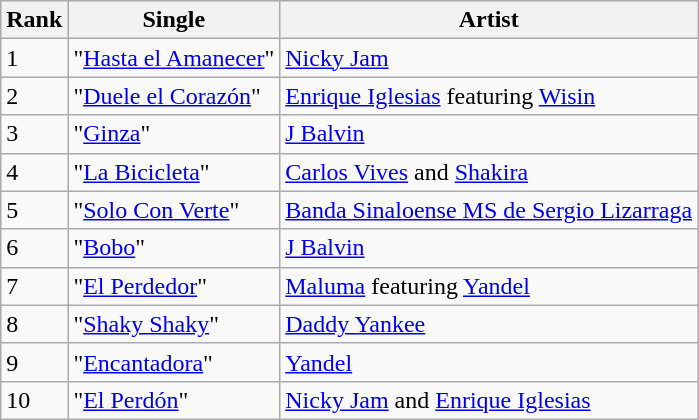<table class="wikitable sortable">
<tr>
<th>Rank</th>
<th>Single</th>
<th>Artist</th>
</tr>
<tr>
<td>1</td>
<td>"<a href='#'>Hasta el Amanecer</a>"</td>
<td><a href='#'>Nicky Jam</a></td>
</tr>
<tr>
<td>2</td>
<td>"<a href='#'>Duele el Corazón</a>"</td>
<td><a href='#'>Enrique Iglesias</a> featuring <a href='#'>Wisin</a></td>
</tr>
<tr>
<td>3</td>
<td>"<a href='#'>Ginza</a>"</td>
<td><a href='#'>J Balvin</a></td>
</tr>
<tr>
<td>4</td>
<td>"<a href='#'>La Bicicleta</a>"</td>
<td><a href='#'>Carlos Vives</a> and <a href='#'>Shakira</a></td>
</tr>
<tr>
<td>5</td>
<td>"<a href='#'>Solo Con Verte</a>"</td>
<td><a href='#'>Banda Sinaloense MS de Sergio Lizarraga</a></td>
</tr>
<tr>
<td>6</td>
<td>"<a href='#'>Bobo</a>"</td>
<td><a href='#'>J Balvin</a></td>
</tr>
<tr>
<td>7</td>
<td>"<a href='#'>El Perdedor</a>"</td>
<td><a href='#'>Maluma</a> featuring <a href='#'>Yandel</a></td>
</tr>
<tr>
<td>8</td>
<td>"<a href='#'>Shaky Shaky</a>"</td>
<td><a href='#'>Daddy Yankee</a></td>
</tr>
<tr>
<td>9</td>
<td>"<a href='#'>Encantadora</a>"</td>
<td><a href='#'>Yandel</a></td>
</tr>
<tr>
<td>10</td>
<td>"<a href='#'>El Perdón</a>"</td>
<td><a href='#'>Nicky Jam</a> and <a href='#'>Enrique Iglesias</a></td>
</tr>
</table>
